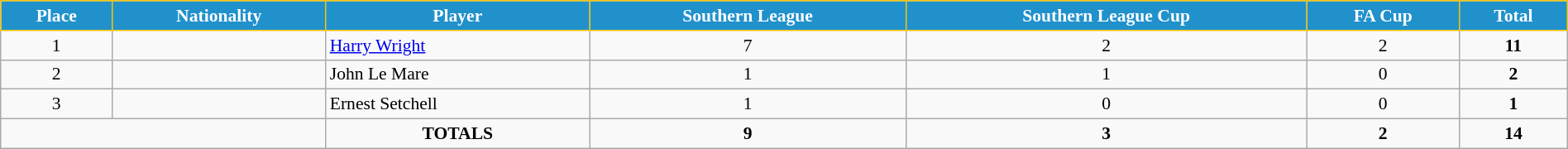<table class="wikitable" style="text-align:center; font-size:90%; width:100%;">
<tr>
<th style="background:#2191CC; color:white; border:1px solid #F7C408; text-align:center;">Place</th>
<th style="background:#2191CC; color:white; border:1px solid #F7C408; text-align:center;">Nationality</th>
<th style="background:#2191CC; color:white; border:1px solid #F7C408; text-align:center;">Player</th>
<th style="background:#2191CC; color:white; border:1px solid #F7C408; text-align:center;">Southern League</th>
<th style="background:#2191CC; color:white; border:1px solid #F7C408; text-align:center;">Southern League Cup</th>
<th style="background:#2191CC; color:white; border:1px solid #F7C408; text-align:center;">FA Cup</th>
<th style="background:#2191CC; color:white; border:1px solid #F7C408; text-align:center;">Total</th>
</tr>
<tr>
<td>1</td>
<td></td>
<td align="left"><a href='#'>Harry Wright</a></td>
<td>7</td>
<td>2</td>
<td>2</td>
<td><strong>11</strong></td>
</tr>
<tr>
<td>2</td>
<td></td>
<td align="left">John Le Mare</td>
<td>1</td>
<td>1</td>
<td>0</td>
<td><strong>2</strong></td>
</tr>
<tr>
<td>3</td>
<td></td>
<td align="left">Ernest Setchell</td>
<td>1</td>
<td>0</td>
<td>0</td>
<td><strong>1</strong></td>
</tr>
<tr>
<td colspan="2"></td>
<td><strong>TOTALS</strong></td>
<td><strong>9</strong></td>
<td><strong>3</strong></td>
<td><strong>2</strong></td>
<td><strong>14</strong></td>
</tr>
</table>
